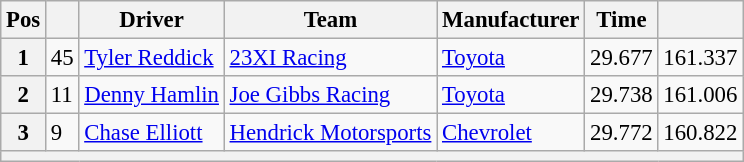<table class="wikitable" style="font-size:95%">
<tr>
<th>Pos</th>
<th></th>
<th>Driver</th>
<th>Team</th>
<th>Manufacturer</th>
<th>Time</th>
<th></th>
</tr>
<tr>
<th>1</th>
<td>45</td>
<td><a href='#'>Tyler Reddick</a></td>
<td><a href='#'>23XI Racing</a></td>
<td><a href='#'>Toyota</a></td>
<td>29.677</td>
<td>161.337</td>
</tr>
<tr>
<th>2</th>
<td>11</td>
<td><a href='#'>Denny Hamlin</a></td>
<td><a href='#'>Joe Gibbs Racing</a></td>
<td><a href='#'>Toyota</a></td>
<td>29.738</td>
<td>161.006</td>
</tr>
<tr>
<th>3</th>
<td>9</td>
<td><a href='#'>Chase Elliott</a></td>
<td><a href='#'>Hendrick Motorsports</a></td>
<td><a href='#'>Chevrolet</a></td>
<td>29.772</td>
<td>160.822</td>
</tr>
<tr>
<th colspan="7"></th>
</tr>
</table>
